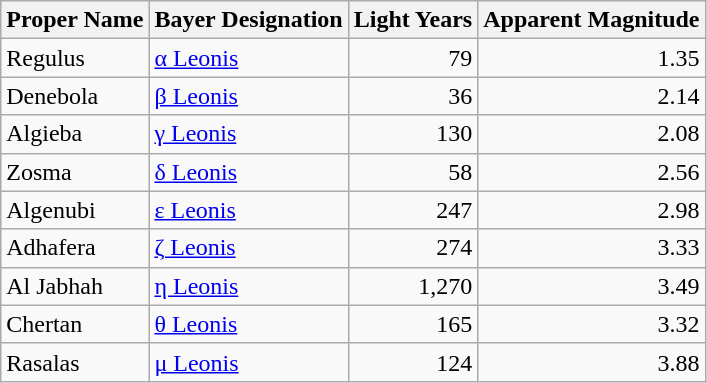<table class="wikitable sortable">
<tr>
<th>Proper Name</th>
<th>Bayer Designation</th>
<th>Light Years</th>
<th>Apparent Magnitude</th>
</tr>
<tr>
<td>Regulus</td>
<td><a href='#'>α Leonis</a></td>
<td style="text-align: right;">79</td>
<td style="text-align: right;">1.35</td>
</tr>
<tr>
<td>Denebola</td>
<td><a href='#'>β Leonis</a></td>
<td style="text-align: right;">36</td>
<td style="text-align: right;">2.14</td>
</tr>
<tr>
<td>Algieba</td>
<td><a href='#'>γ Leonis</a></td>
<td style="text-align: right;">130</td>
<td style="text-align: right;">2.08</td>
</tr>
<tr>
<td>Zosma</td>
<td><a href='#'>δ Leonis</a></td>
<td style="text-align: right;">58</td>
<td style="text-align: right;">2.56</td>
</tr>
<tr>
<td>Algenubi</td>
<td><a href='#'>ε Leonis</a></td>
<td style="text-align: right;">247</td>
<td style="text-align: right;">2.98</td>
</tr>
<tr>
<td>Adhafera</td>
<td><a href='#'>ζ Leonis</a></td>
<td style="text-align: right;">274</td>
<td style="text-align: right;">3.33</td>
</tr>
<tr>
<td>Al Jabhah</td>
<td><a href='#'>η Leonis</a></td>
<td style="text-align: right;">1,270</td>
<td style="text-align: right;">3.49</td>
</tr>
<tr>
<td>Chertan</td>
<td><a href='#'>θ Leonis</a></td>
<td style="text-align: right;">165</td>
<td style="text-align: right;">3.32</td>
</tr>
<tr>
<td>Rasalas</td>
<td><a href='#'>μ Leonis</a></td>
<td style="text-align: right;">124</td>
<td style="text-align: right;">3.88</td>
</tr>
</table>
